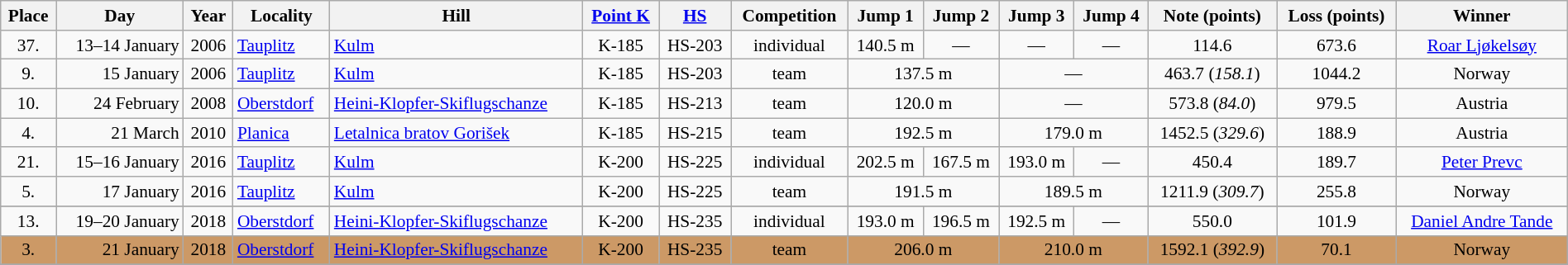<table width=100% class=wikitable style="font-size: 89%; text-align:center">
<tr>
<th>Place</th>
<th>Day</th>
<th>Year</th>
<th>Locality</th>
<th>Hill</th>
<th><a href='#'>Point K</a></th>
<th><a href='#'>HS</a></th>
<th>Competition</th>
<th>Jump 1</th>
<th>Jump 2</th>
<th>Jump 3</th>
<th>Jump 4</th>
<th>Note (points)</th>
<th>Loss (points)</th>
<th>Winner</th>
</tr>
<tr>
<td>37.</td>
<td align=right>13–14 January</td>
<td>2006</td>
<td align=left><a href='#'>Tauplitz</a></td>
<td align=left><a href='#'>Kulm</a></td>
<td>K-185</td>
<td>HS-203</td>
<td>individual</td>
<td>140.5 m</td>
<td>—</td>
<td>—</td>
<td>—</td>
<td>114.6</td>
<td>673.6</td>
<td><a href='#'>Roar Ljøkelsøy</a></td>
</tr>
<tr>
<td>9.</td>
<td align=right>15 January</td>
<td>2006</td>
<td align=left><a href='#'>Tauplitz</a></td>
<td align=left><a href='#'>Kulm</a></td>
<td>K-185</td>
<td>HS-203</td>
<td>team</td>
<td colspan=2>137.5 m</td>
<td colspan=2>—</td>
<td>463.7 (<em>158.1</em>)</td>
<td>1044.2</td>
<td>Norway</td>
</tr>
<tr>
<td>10.</td>
<td align=right>24 February</td>
<td>2008</td>
<td align=left><a href='#'>Oberstdorf</a></td>
<td align=left><a href='#'>Heini-Klopfer-Skiflugschanze</a></td>
<td>K-185</td>
<td>HS-213</td>
<td>team</td>
<td colspan=2>120.0 m</td>
<td colspan=2>—</td>
<td>573.8 (<em>84.0</em>)</td>
<td>979.5</td>
<td>Austria</td>
</tr>
<tr>
<td>4.</td>
<td align=right>21 March</td>
<td>2010</td>
<td align=left><a href='#'>Planica</a></td>
<td align=left><a href='#'>Letalnica bratov Gorišek</a></td>
<td>K-185</td>
<td>HS-215</td>
<td>team</td>
<td colspan=2>192.5 m</td>
<td colspan=2>179.0 m</td>
<td>1452.5 (<em>329.6</em>)</td>
<td>188.9</td>
<td>Austria</td>
</tr>
<tr>
<td>21.</td>
<td align=right>15–16 January</td>
<td>2016</td>
<td align=left><a href='#'>Tauplitz</a></td>
<td align=left><a href='#'>Kulm</a></td>
<td>K-200</td>
<td>HS-225</td>
<td>individual</td>
<td>202.5 m</td>
<td>167.5 m</td>
<td>193.0 m</td>
<td>—</td>
<td>450.4</td>
<td>189.7</td>
<td><a href='#'>Peter Prevc</a></td>
</tr>
<tr>
<td>5.</td>
<td align=right>17 January</td>
<td>2016</td>
<td align=left><a href='#'>Tauplitz</a></td>
<td align=left><a href='#'>Kulm</a></td>
<td>K-200</td>
<td>HS-225</td>
<td>team</td>
<td colspan=2>191.5 m</td>
<td colspan=2>189.5 m</td>
<td>1211.9 (<em>309.7</em>)</td>
<td>255.8</td>
<td>Norway</td>
</tr>
<tr>
</tr>
<tr>
<td>13.</td>
<td align=right>19–20 January</td>
<td>2018</td>
<td align=left><a href='#'>Oberstdorf</a></td>
<td align=left><a href='#'>Heini-Klopfer-Skiflugschanze</a></td>
<td>K-200</td>
<td>HS-235</td>
<td>individual</td>
<td>193.0 m</td>
<td>196.5 m</td>
<td>192.5 m</td>
<td>—</td>
<td>550.0</td>
<td>101.9</td>
<td><a href='#'>Daniel Andre Tande</a></td>
</tr>
<tr bgcolor=CC9966>
<td>3. </td>
<td align=right>21 January</td>
<td>2018</td>
<td align=left><a href='#'>Oberstdorf</a></td>
<td align=left><a href='#'>Heini-Klopfer-Skiflugschanze</a></td>
<td>K-200</td>
<td>HS-235</td>
<td>team</td>
<td colspan=2>206.0 m</td>
<td colspan=2>210.0 m</td>
<td>1592.1 (<em>392.9</em>)</td>
<td>70.1</td>
<td>Norway</td>
</tr>
<tr>
</tr>
</table>
